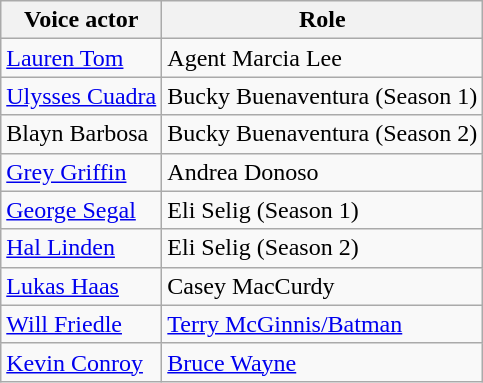<table class="wikitable">
<tr ">
<th>Voice actor</th>
<th>Role</th>
</tr>
<tr>
<td><a href='#'>Lauren Tom</a></td>
<td>Agent Marcia Lee</td>
</tr>
<tr>
<td><a href='#'>Ulysses Cuadra</a></td>
<td>Bucky Buenaventura (Season 1)</td>
</tr>
<tr>
<td>Blayn Barbosa</td>
<td>Bucky Buenaventura (Season 2)</td>
</tr>
<tr>
<td><a href='#'>Grey Griffin</a></td>
<td>Andrea Donoso</td>
</tr>
<tr>
<td><a href='#'>George Segal</a></td>
<td>Eli Selig (Season 1)</td>
</tr>
<tr>
<td><a href='#'>Hal Linden</a></td>
<td>Eli Selig (Season 2)</td>
</tr>
<tr>
<td><a href='#'>Lukas Haas</a></td>
<td>Casey MacCurdy</td>
</tr>
<tr>
<td><a href='#'>Will Friedle</a></td>
<td><a href='#'>Terry McGinnis/Batman</a></td>
</tr>
<tr>
<td><a href='#'>Kevin Conroy</a></td>
<td><a href='#'>Bruce Wayne</a></td>
</tr>
</table>
